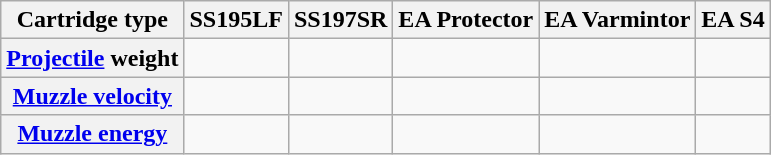<table class="wikitable">
<tr>
<th>Cartridge type</th>
<th>SS195LF</th>
<th>SS197SR</th>
<th>EA Protector</th>
<th>EA Varmintor</th>
<th>EA S4</th>
</tr>
<tr>
<th><a href='#'>Projectile</a> weight</th>
<td></td>
<td></td>
<td></td>
<td></td>
<td></td>
</tr>
<tr>
<th><a href='#'>Muzzle velocity</a></th>
<td></td>
<td></td>
<td></td>
<td></td>
<td></td>
</tr>
<tr>
<th><a href='#'>Muzzle energy</a></th>
<td></td>
<td></td>
<td></td>
<td></td>
<td></td>
</tr>
</table>
